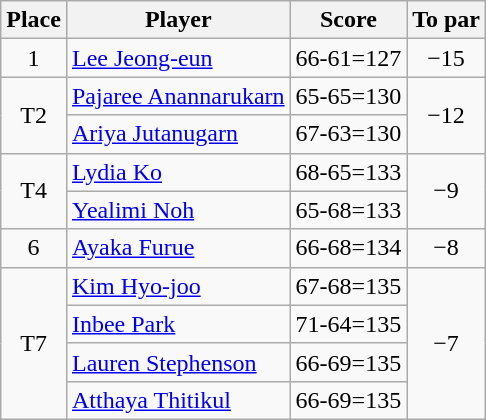<table class="wikitable">
<tr>
<th>Place</th>
<th>Player</th>
<th>Score</th>
<th>To par</th>
</tr>
<tr>
<td align=center>1</td>
<td> <a href='#'>Lee Jeong-eun</a></td>
<td>66-61=127</td>
<td align=center>−15</td>
</tr>
<tr>
<td align=center rowspan=2>T2</td>
<td> <a href='#'>Pajaree Anannarukarn</a></td>
<td>65-65=130</td>
<td align=center rowspan=2>−12</td>
</tr>
<tr>
<td> <a href='#'>Ariya Jutanugarn</a></td>
<td>67-63=130</td>
</tr>
<tr>
<td align=center rowspan=2>T4</td>
<td> <a href='#'>Lydia Ko</a></td>
<td>68-65=133</td>
<td align=center rowspan=2>−9</td>
</tr>
<tr>
<td> <a href='#'>Yealimi Noh</a></td>
<td>65-68=133</td>
</tr>
<tr>
<td align=center>6</td>
<td> <a href='#'>Ayaka Furue</a></td>
<td>66-68=134</td>
<td align=center>−8</td>
</tr>
<tr>
<td align=center rowspan=4>T7</td>
<td> <a href='#'>Kim Hyo-joo</a></td>
<td>67-68=135</td>
<td align=center rowspan=4>−7</td>
</tr>
<tr>
<td> <a href='#'>Inbee Park</a></td>
<td>71-64=135</td>
</tr>
<tr>
<td> <a href='#'>Lauren Stephenson</a></td>
<td>66-69=135</td>
</tr>
<tr>
<td> <a href='#'>Atthaya Thitikul</a></td>
<td>66-69=135</td>
</tr>
</table>
